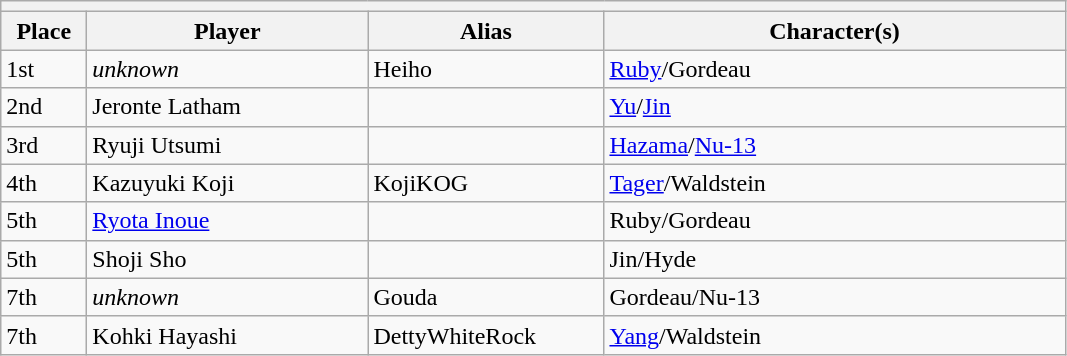<table class="wikitable">
<tr>
<th colspan=4></th>
</tr>
<tr>
<th style="width:50px;">Place</th>
<th style="width:180px;">Player</th>
<th style="width:150px;">Alias</th>
<th style="width:300px;">Character(s)</th>
</tr>
<tr>
<td>1st</td>
<td> <em>unknown</em></td>
<td>Heiho</td>
<td><a href='#'>Ruby</a>/Gordeau</td>
</tr>
<tr>
<td>2nd</td>
<td> Jeronte Latham</td>
<td></td>
<td><a href='#'>Yu</a>/<a href='#'>Jin</a></td>
</tr>
<tr>
<td>3rd</td>
<td> Ryuji Utsumi</td>
<td></td>
<td><a href='#'>Hazama</a>/<a href='#'>Nu-13</a></td>
</tr>
<tr>
<td>4th</td>
<td> Kazuyuki Koji</td>
<td>KojiKOG</td>
<td><a href='#'>Tager</a>/Waldstein</td>
</tr>
<tr>
<td>5th</td>
<td> <a href='#'>Ryota Inoue</a></td>
<td></td>
<td>Ruby/Gordeau</td>
</tr>
<tr>
<td>5th</td>
<td> Shoji Sho</td>
<td></td>
<td>Jin/Hyde</td>
</tr>
<tr>
<td>7th</td>
<td> <em>unknown</em></td>
<td>Gouda</td>
<td>Gordeau/Nu-13</td>
</tr>
<tr>
<td>7th</td>
<td> Kohki Hayashi</td>
<td>DettyWhiteRock</td>
<td><a href='#'>Yang</a>/Waldstein</td>
</tr>
</table>
